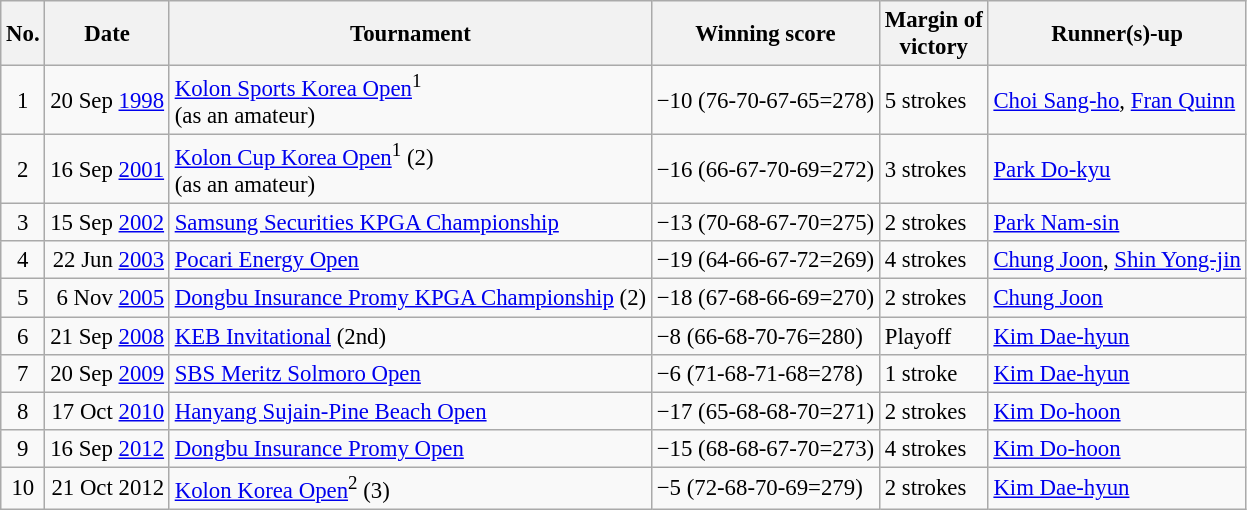<table class="wikitable" style="font-size:95%;">
<tr>
<th>No.</th>
<th>Date</th>
<th>Tournament</th>
<th>Winning score</th>
<th>Margin of<br>victory</th>
<th>Runner(s)-up</th>
</tr>
<tr>
<td align=center>1</td>
<td align=right>20 Sep <a href='#'>1998</a></td>
<td><a href='#'>Kolon Sports Korea Open</a><sup>1</sup><br>(as an amateur)</td>
<td>−10 (76-70-67-65=278)</td>
<td>5 strokes</td>
<td> <a href='#'>Choi Sang-ho</a>,  <a href='#'>Fran Quinn</a></td>
</tr>
<tr>
<td align=center>2</td>
<td align=right>16 Sep <a href='#'>2001</a></td>
<td><a href='#'>Kolon Cup Korea Open</a><sup>1</sup> (2)<br>(as an amateur)</td>
<td>−16 (66-67-70-69=272)</td>
<td>3 strokes</td>
<td> <a href='#'>Park Do-kyu</a></td>
</tr>
<tr>
<td align=center>3</td>
<td align=right>15 Sep <a href='#'>2002</a></td>
<td><a href='#'>Samsung Securities KPGA Championship</a></td>
<td>−13 (70-68-67-70=275)</td>
<td>2 strokes</td>
<td> <a href='#'>Park Nam-sin</a></td>
</tr>
<tr>
<td align=center>4</td>
<td align=right>22 Jun <a href='#'>2003</a></td>
<td><a href='#'>Pocari Energy Open</a></td>
<td>−19 (64-66-67-72=269)</td>
<td>4 strokes</td>
<td> <a href='#'>Chung Joon</a>,  <a href='#'>Shin Yong-jin</a></td>
</tr>
<tr>
<td align=center>5</td>
<td align=right>6 Nov <a href='#'>2005</a></td>
<td><a href='#'>Dongbu Insurance Promy KPGA Championship</a> (2)</td>
<td>−18 (67-68-66-69=270)</td>
<td>2 strokes</td>
<td> <a href='#'>Chung Joon</a></td>
</tr>
<tr>
<td align=center>6</td>
<td align=right>21 Sep <a href='#'>2008</a></td>
<td><a href='#'>KEB Invitational</a> (2nd)</td>
<td>−8 (66-68-70-76=280)</td>
<td>Playoff</td>
<td> <a href='#'>Kim Dae-hyun</a></td>
</tr>
<tr>
<td align=center>7</td>
<td align=right>20 Sep <a href='#'>2009</a></td>
<td><a href='#'>SBS Meritz Solmoro Open</a></td>
<td>−6 (71-68-71-68=278)</td>
<td>1 stroke</td>
<td> <a href='#'>Kim Dae-hyun</a></td>
</tr>
<tr>
<td align=center>8</td>
<td align=right>17 Oct <a href='#'>2010</a></td>
<td><a href='#'>Hanyang Sujain-Pine Beach Open</a></td>
<td>−17 (65-68-68-70=271)</td>
<td>2 strokes</td>
<td> <a href='#'>Kim Do-hoon</a></td>
</tr>
<tr>
<td align=center>9</td>
<td align=right>16 Sep <a href='#'>2012</a></td>
<td><a href='#'>Dongbu Insurance Promy Open</a></td>
<td>−15 (68-68-67-70=273)</td>
<td>4 strokes</td>
<td> <a href='#'>Kim Do-hoon</a></td>
</tr>
<tr>
<td align=center>10</td>
<td align=right>21 Oct 2012</td>
<td><a href='#'>Kolon Korea Open</a><sup>2</sup> (3)</td>
<td>−5 (72-68-70-69=279)</td>
<td>2 strokes</td>
<td> <a href='#'>Kim Dae-hyun</a></td>
</tr>
</table>
